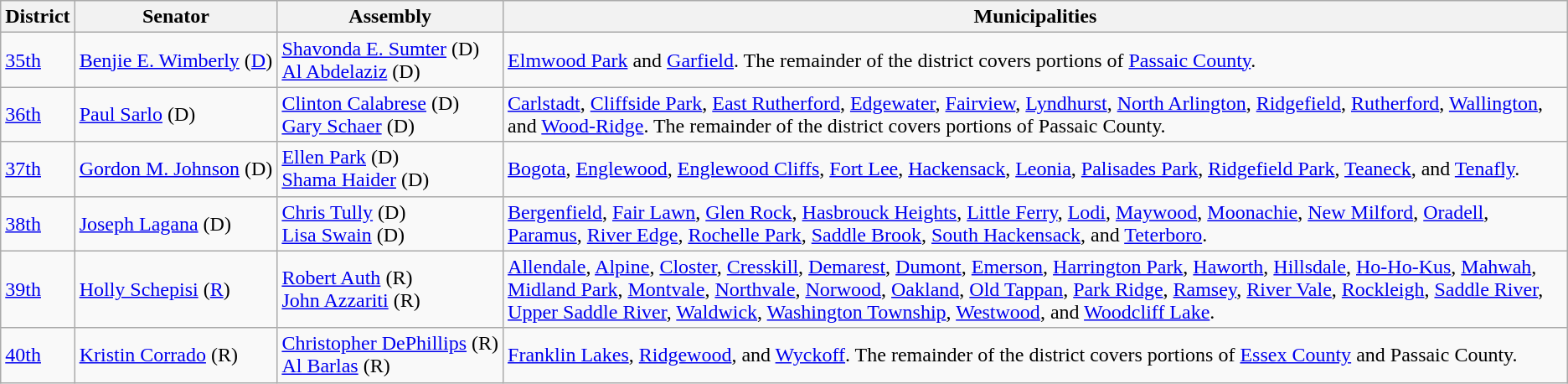<table class="wikitable">
<tr>
<th><strong>District</strong></th>
<th><strong>Senator</strong></th>
<th><strong>Assembly</strong></th>
<th><strong>Municipalities</strong></th>
</tr>
<tr>
<td><a href='#'>35th</a></td>
<td nowrap><a href='#'>Benjie E. Wimberly</a> (<a href='#'>D</a>)</td>
<td nowrap><a href='#'>Shavonda E. Sumter</a> (D)<br><a href='#'>Al Abdelaziz</a> (D)</td>
<td><a href='#'>Elmwood Park</a> and <a href='#'>Garfield</a>. The remainder of the district covers portions of <a href='#'>Passaic County</a>.</td>
</tr>
<tr>
<td><a href='#'>36th</a></td>
<td nowrap><a href='#'>Paul Sarlo</a> (D)</td>
<td nowrap><a href='#'>Clinton Calabrese</a> (D)<br><a href='#'>Gary Schaer</a> (D)</td>
<td><a href='#'>Carlstadt</a>, <a href='#'>Cliffside Park</a>, <a href='#'>East Rutherford</a>, <a href='#'>Edgewater</a>, <a href='#'>Fairview</a>, <a href='#'>Lyndhurst</a>, <a href='#'>North Arlington</a>, <a href='#'>Ridgefield</a>, <a href='#'>Rutherford</a>, <a href='#'>Wallington</a>, and <a href='#'>Wood-Ridge</a>. The remainder of the district covers portions of Passaic County.</td>
</tr>
<tr>
<td><a href='#'>37th</a></td>
<td nowrap><a href='#'>Gordon M. Johnson</a> (D)</td>
<td nowrap><a href='#'>Ellen Park</a> (D)<br><a href='#'>Shama Haider</a> (D)</td>
<td><a href='#'>Bogota</a>, <a href='#'>Englewood</a>, <a href='#'>Englewood Cliffs</a>, <a href='#'>Fort Lee</a>, <a href='#'>Hackensack</a>, <a href='#'>Leonia</a>, <a href='#'>Palisades Park</a>, <a href='#'>Ridgefield Park</a>, <a href='#'>Teaneck</a>, and <a href='#'>Tenafly</a>.</td>
</tr>
<tr>
<td><a href='#'>38th</a></td>
<td nowrap><a href='#'>Joseph Lagana</a> (D)</td>
<td nowrap><a href='#'>Chris Tully</a> (D)<br><a href='#'>Lisa Swain</a> (D)</td>
<td><a href='#'>Bergenfield</a>, <a href='#'>Fair Lawn</a>, <a href='#'>Glen Rock</a>, <a href='#'>Hasbrouck Heights</a>, <a href='#'>Little Ferry</a>, <a href='#'>Lodi</a>, <a href='#'>Maywood</a>, <a href='#'>Moonachie</a>, <a href='#'>New Milford</a>, <a href='#'>Oradell</a>, <a href='#'>Paramus</a>, <a href='#'>River Edge</a>, <a href='#'>Rochelle Park</a>, <a href='#'>Saddle Brook</a>, <a href='#'>South Hackensack</a>, and <a href='#'>Teterboro</a>.</td>
</tr>
<tr>
<td><a href='#'>39th</a></td>
<td nowrap><a href='#'>Holly Schepisi</a> (<a href='#'>R</a>)</td>
<td nowrap><a href='#'>Robert Auth</a> (R)<br><a href='#'>John Azzariti</a> (R)</td>
<td><a href='#'>Allendale</a>, <a href='#'>Alpine</a>, <a href='#'>Closter</a>, <a href='#'>Cresskill</a>, <a href='#'>Demarest</a>, <a href='#'>Dumont</a>, <a href='#'>Emerson</a>, <a href='#'>Harrington Park</a>, <a href='#'>Haworth</a>, <a href='#'>Hillsdale</a>, <a href='#'>Ho-Ho-Kus</a>, <a href='#'>Mahwah</a>, <a href='#'>Midland Park</a>, <a href='#'>Montvale</a>, <a href='#'>Northvale</a>, <a href='#'>Norwood</a>, <a href='#'>Oakland</a>, <a href='#'>Old Tappan</a>, <a href='#'>Park Ridge</a>, <a href='#'>Ramsey</a>, <a href='#'>River Vale</a>, <a href='#'>Rockleigh</a>, <a href='#'>Saddle River</a>, <a href='#'>Upper Saddle River</a>, <a href='#'>Waldwick</a>, <a href='#'>Washington Township</a>, <a href='#'>Westwood</a>, and <a href='#'>Woodcliff Lake</a>.</td>
</tr>
<tr>
<td><a href='#'>40th</a></td>
<td nowrap><a href='#'>Kristin Corrado</a> (R)</td>
<td nowrap><a href='#'>Christopher DePhillips</a> (R)<br><a href='#'>Al Barlas</a> (R)</td>
<td><a href='#'>Franklin Lakes</a>, <a href='#'>Ridgewood</a>, and <a href='#'>Wyckoff</a>. The remainder of the district covers portions of <a href='#'>Essex County</a> and Passaic County.</td>
</tr>
</table>
